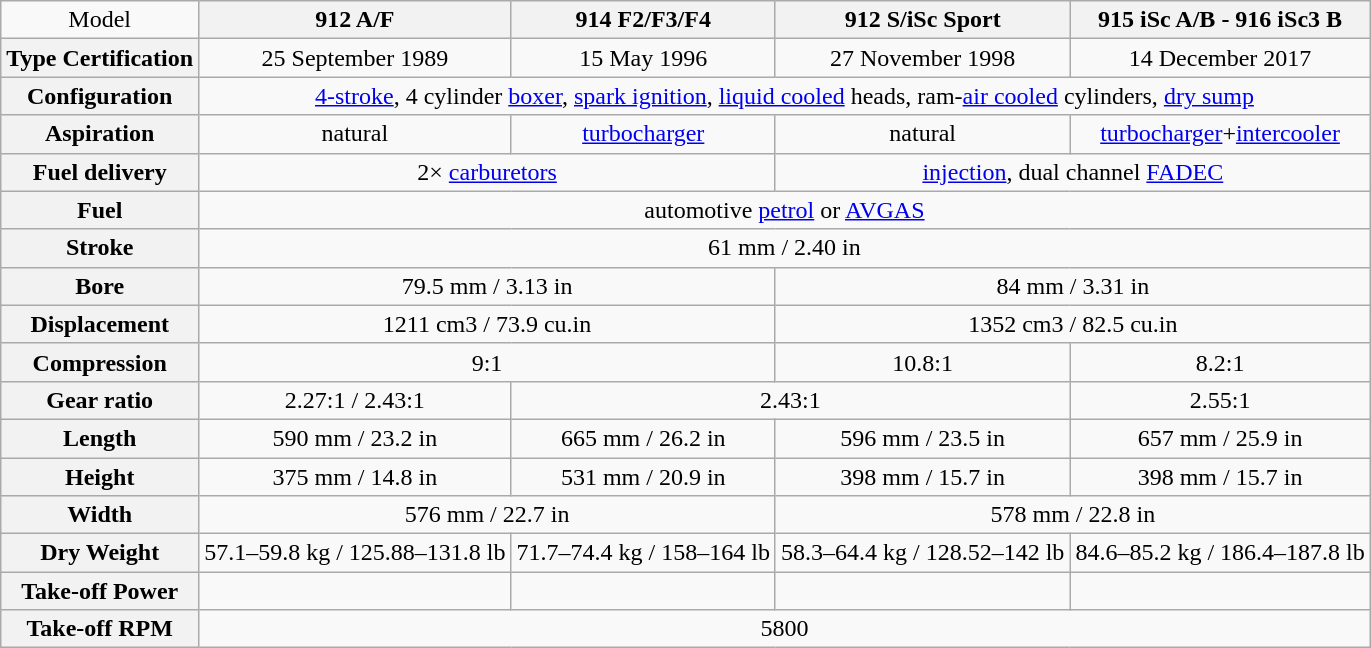<table class="wikitable" style="text-align:center">
<tr>
<td>Model</td>
<th>912 A/F</th>
<th>914 F2/F3/F4</th>
<th>912 S/iSc Sport</th>
<th>915 iSc A/B - 916 iSc3 B</th>
</tr>
<tr>
<th>Type Certification</th>
<td>25 September 1989</td>
<td>15 May 1996</td>
<td>27 November 1998</td>
<td>14 December 2017</td>
</tr>
<tr>
<th>Configuration</th>
<td colspan=4><a href='#'>4-stroke</a>, 4 cylinder <a href='#'>boxer</a>, <a href='#'>spark ignition</a>, <a href='#'>liquid cooled</a> heads, ram-<a href='#'>air cooled</a> cylinders, <a href='#'>dry sump</a></td>
</tr>
<tr>
<th>Aspiration</th>
<td>natural</td>
<td><a href='#'>turbocharger</a></td>
<td>natural</td>
<td><a href='#'>turbocharger</a>+<a href='#'>intercooler</a></td>
</tr>
<tr>
<th>Fuel delivery</th>
<td colspan=2>2×  <a href='#'>carburetors</a></td>
<td colspan=2><a href='#'>injection</a>, dual channel <a href='#'>FADEC</a></td>
</tr>
<tr>
<th>Fuel</th>
<td colspan=4>automotive <a href='#'>petrol</a> or <a href='#'>AVGAS</a></td>
</tr>
<tr>
<th>Stroke</th>
<td colspan= 4>61 mm / 2.40 in</td>
</tr>
<tr>
<th>Bore</th>
<td colspan=2>79.5 mm / 3.13 in</td>
<td colspan=2>84 mm / 3.31 in</td>
</tr>
<tr>
<th>Displacement</th>
<td colspan=2>1211 cm3 / 73.9 cu.in</td>
<td colspan=2>1352 cm3 / 82.5 cu.in</td>
</tr>
<tr>
<th>Compression</th>
<td colspan=2>9:1</td>
<td>10.8:1</td>
<td>8.2:1</td>
</tr>
<tr>
<th>Gear ratio</th>
<td>2.27:1 / 2.43:1</td>
<td colspan=2>2.43:1</td>
<td>2.55:1</td>
</tr>
<tr>
<th>Length</th>
<td>590 mm / 23.2 in</td>
<td>665 mm / 26.2 in</td>
<td>596 mm / 23.5 in</td>
<td>657 mm / 25.9 in</td>
</tr>
<tr>
<th>Height</th>
<td>375 mm / 14.8 in</td>
<td>531 mm / 20.9 in</td>
<td>398 mm / 15.7 in</td>
<td>398 mm / 15.7 in</td>
</tr>
<tr>
<th>Width</th>
<td colspan=2>576 mm / 22.7 in</td>
<td colspan=2>578 mm / 22.8 in</td>
</tr>
<tr>
<th>Dry Weight</th>
<td>57.1⁠–⁠59.8 kg / 125.88⁠–⁠131.8 lb</td>
<td>71.7⁠–⁠74.4 kg / 158⁠–⁠164 lb</td>
<td>58.3⁠–⁠64.4 kg / 128.52⁠–⁠142 lb</td>
<td>84.6⁠–⁠85.2 kg / 186.4⁠–⁠187.8 lb</td>
</tr>
<tr>
<th>Take-off Power</th>
<td></td>
<td></td>
<td></td>
<td></td>
</tr>
<tr>
<th>Take-off RPM</th>
<td colspan= 4>5800</td>
</tr>
</table>
